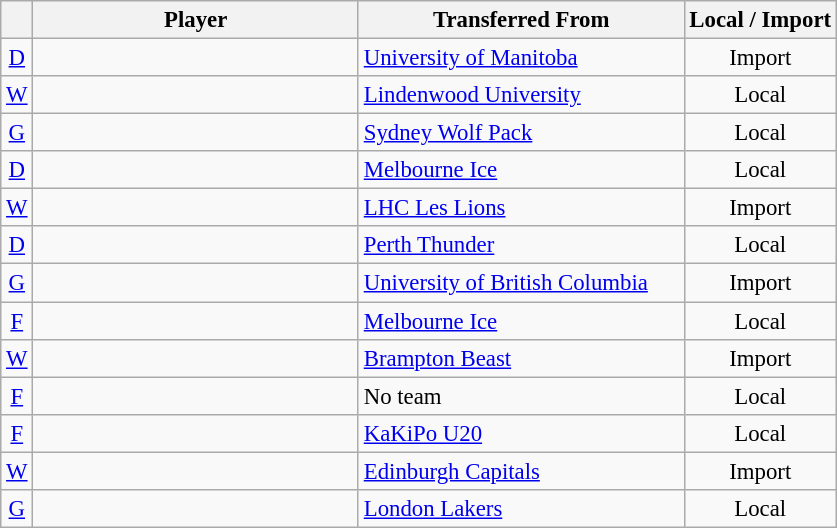<table class="wikitable plainrowheaders sortable" style="font-size:95%; text-align: center">
<tr>
<th></th>
<th scope="col" style="width:210px;">Player</th>
<th scope="col" style="width:210px;">Transferred From</th>
<th>Local / Import</th>
</tr>
<tr>
<td><a href='#'>D</a></td>
<td align="left"> </td>
<td align="left"> <a href='#'>University of Manitoba</a></td>
<td>Import</td>
</tr>
<tr>
<td><a href='#'>W</a></td>
<td align="left"> </td>
<td align="left"> <a href='#'>Lindenwood University</a></td>
<td>Local</td>
</tr>
<tr>
<td><a href='#'>G</a></td>
<td align="left"> </td>
<td align="left"> <a href='#'>Sydney Wolf Pack</a></td>
<td>Local</td>
</tr>
<tr>
<td><a href='#'>D</a></td>
<td align="left"> </td>
<td align="left"> <a href='#'>Melbourne Ice</a></td>
<td>Local</td>
</tr>
<tr>
<td><a href='#'>W</a></td>
<td align="left"> </td>
<td align="left"> <a href='#'>LHC Les Lions</a></td>
<td>Import</td>
</tr>
<tr>
<td><a href='#'>D</a></td>
<td align="left"> </td>
<td align="left"> <a href='#'>Perth Thunder</a></td>
<td>Local</td>
</tr>
<tr>
<td><a href='#'>G</a></td>
<td align="left"> </td>
<td align="left"> <a href='#'>University of British Columbia</a></td>
<td>Import</td>
</tr>
<tr>
<td><a href='#'>F</a></td>
<td align="left"> </td>
<td align="left"> <a href='#'>Melbourne Ice</a></td>
<td>Local</td>
</tr>
<tr>
<td><a href='#'>W</a></td>
<td align="left"> </td>
<td align="left"> <a href='#'>Brampton Beast</a></td>
<td>Import</td>
</tr>
<tr>
<td><a href='#'>F</a></td>
<td align="left"> </td>
<td align="left">No team</td>
<td>Local</td>
</tr>
<tr>
<td><a href='#'>F</a></td>
<td align="left"> </td>
<td align="left"> <a href='#'>KaKiPo U20</a></td>
<td>Local</td>
</tr>
<tr>
<td><a href='#'>W</a></td>
<td align="left"> </td>
<td align="left"> <a href='#'>Edinburgh Capitals</a></td>
<td>Import</td>
</tr>
<tr>
<td><a href='#'>G</a></td>
<td align="left"> </td>
<td align="left"> <a href='#'>London Lakers</a></td>
<td>Local</td>
</tr>
</table>
